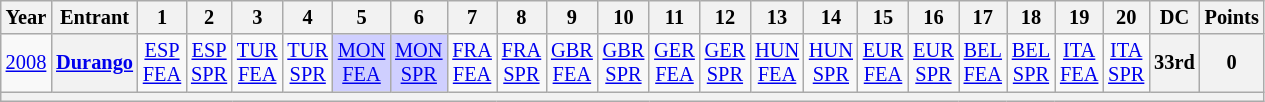<table class="wikitable" style="text-align:center; font-size:85%">
<tr>
<th>Year</th>
<th>Entrant</th>
<th>1</th>
<th>2</th>
<th>3</th>
<th>4</th>
<th>5</th>
<th>6</th>
<th>7</th>
<th>8</th>
<th>9</th>
<th>10</th>
<th>11</th>
<th>12</th>
<th>13</th>
<th>14</th>
<th>15</th>
<th>16</th>
<th>17</th>
<th>18</th>
<th>19</th>
<th>20</th>
<th>DC</th>
<th>Points</th>
</tr>
<tr>
<td><a href='#'>2008</a></td>
<th><a href='#'>Durango</a></th>
<td><a href='#'>ESP<br>FEA</a></td>
<td><a href='#'>ESP<br>SPR</a></td>
<td><a href='#'>TUR<br>FEA</a></td>
<td><a href='#'>TUR<br>SPR</a></td>
<td style="background:#CFCFFF;"><a href='#'>MON<br>FEA</a><br></td>
<td style="background:#CFCFFF;"><a href='#'>MON<br>SPR</a><br></td>
<td><a href='#'>FRA<br>FEA</a></td>
<td><a href='#'>FRA<br>SPR</a></td>
<td><a href='#'>GBR<br>FEA</a></td>
<td><a href='#'>GBR<br>SPR</a></td>
<td><a href='#'>GER<br>FEA</a></td>
<td><a href='#'>GER<br>SPR</a></td>
<td><a href='#'>HUN<br>FEA</a></td>
<td><a href='#'>HUN<br>SPR</a></td>
<td><a href='#'>EUR<br>FEA</a></td>
<td><a href='#'>EUR<br>SPR</a></td>
<td><a href='#'>BEL<br>FEA</a></td>
<td><a href='#'>BEL<br>SPR</a></td>
<td><a href='#'>ITA<br>FEA</a></td>
<td><a href='#'>ITA<br>SPR</a></td>
<th>33rd</th>
<th>0</th>
</tr>
<tr>
<th colspan="24"></th>
</tr>
</table>
